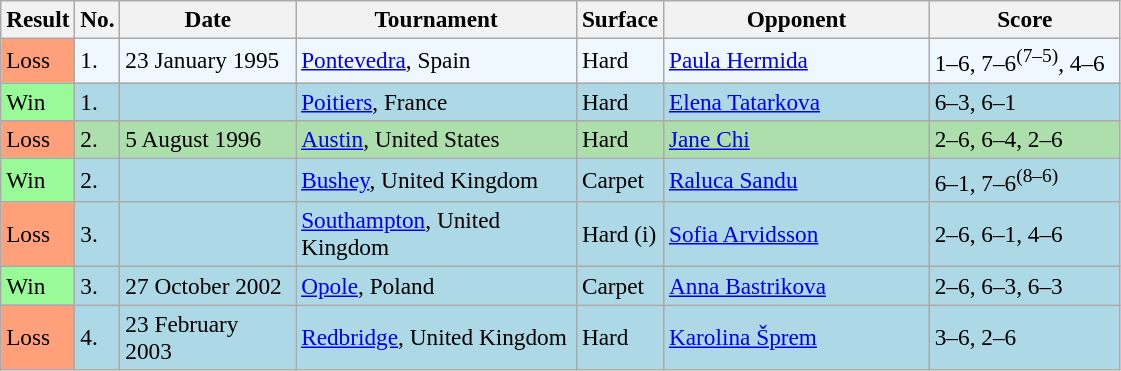<table class="sortable wikitable" style=font-size:97%>
<tr>
<th>Result</th>
<th>No.</th>
<th style="width:110px">Date</th>
<th style="width:180px">Tournament</th>
<th>Surface</th>
<th style="width:170px">Opponent</th>
<th style="width:120px" class="unsortable">Score</th>
</tr>
<tr bgcolor=f0f8ff>
<td style="background:#ffa07a;">Loss</td>
<td>1.</td>
<td>23 January 1995</td>
<td><a href='#'>Pontevedra</a>, Spain</td>
<td>Hard</td>
<td> <a href='#'>Paula Hermida</a></td>
<td>1–6, 7–6<sup>(7–5)</sup>, 4–6</td>
</tr>
<tr style="background:lightblue;">
<td style="background:#98fb98;">Win</td>
<td>1.</td>
<td></td>
<td><a href='#'>Poitiers</a>, France</td>
<td>Hard</td>
<td> <a href='#'>Elena Tatarkova</a></td>
<td>6–3, 6–1</td>
</tr>
<tr bgcolor="#ADDFAD">
<td style="background:#ffa07a;">Loss</td>
<td>2.</td>
<td>5 August 1996</td>
<td><a href='#'>Austin</a>, United States</td>
<td>Hard</td>
<td> <a href='#'>Jane Chi</a></td>
<td>2–6, 6–4, 2–6</td>
</tr>
<tr style="background:lightblue;">
<td style="background:#98fb98;">Win</td>
<td>2.</td>
<td></td>
<td><a href='#'>Bushey</a>, United Kingdom</td>
<td>Carpet</td>
<td> <a href='#'>Raluca Sandu</a></td>
<td>6–1, 7–6<sup>(8–6)</sup></td>
</tr>
<tr bgcolor="lightblue">
<td style="background:#ffa07a;">Loss</td>
<td>3.</td>
<td></td>
<td><a href='#'>Southampton</a>, United Kingdom</td>
<td>Hard (i)</td>
<td> <a href='#'>Sofia Arvidsson</a></td>
<td>2–6, 6–1, 4–6</td>
</tr>
<tr style="background:lightblue;">
<td style="background:#98fb98;">Win</td>
<td>3.</td>
<td>27 October 2002</td>
<td><a href='#'>Opole</a>, Poland</td>
<td>Carpet</td>
<td> <a href='#'>Anna Bastrikova</a></td>
<td>2–6, 6–3, 6–3</td>
</tr>
<tr bgcolor=lightblue>
<td style="background:#ffa07a;">Loss</td>
<td>4.</td>
<td>23 February 2003</td>
<td><a href='#'>Redbridge</a>, United Kingdom</td>
<td>Hard</td>
<td> <a href='#'>Karolina Šprem</a></td>
<td>3–6, 2–6</td>
</tr>
</table>
